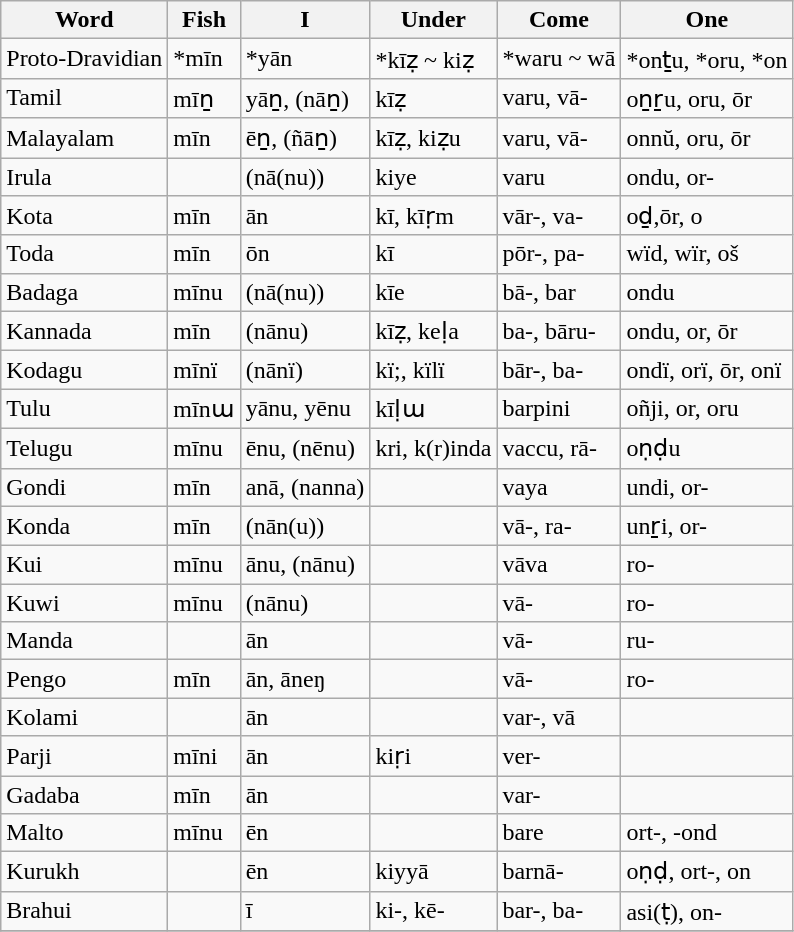<table class="wikitable">
<tr class="hintergrundfarbe8">
<th>Word</th>
<th>Fish</th>
<th>I</th>
<th>Under</th>
<th>Come</th>
<th>One</th>
</tr>
<tr>
<td>Proto-Dravidian</td>
<td>*mīn</td>
<td>*yān</td>
<td>*kīẓ ~ kiẓ</td>
<td>*waru ~ wā</td>
<td>*onṯu, *oru, *on</td>
</tr>
<tr>
<td>Tamil</td>
<td>mīṉ</td>
<td>yāṉ, (nāṉ)</td>
<td>kīẓ</td>
<td>varu, vā-</td>
<td>oṉṟu, oru, ōr</td>
</tr>
<tr>
<td>Malayalam</td>
<td>mīn</td>
<td>ēṉ, (ñāṉ)</td>
<td>kīẓ, kiẓu</td>
<td>varu, vā-</td>
<td>onnŭ, oru, ōr</td>
</tr>
<tr>
<td>Irula</td>
<td></td>
<td>(nā(nu))</td>
<td>kiye</td>
<td>varu</td>
<td>ondu, or-</td>
</tr>
<tr>
<td>Kota</td>
<td>mīn</td>
<td>ān</td>
<td>kī, kīṛm</td>
<td>vār-, va-</td>
<td>oḏ,ōr, o</td>
</tr>
<tr>
<td>Toda</td>
<td>mīn</td>
<td>ōn</td>
<td>kī</td>
<td>pōr-, pa-</td>
<td>wïd, wïr, oš</td>
</tr>
<tr>
<td>Badaga</td>
<td>mīnu</td>
<td>(nā(nu))</td>
<td>kīe</td>
<td>bā-, bar</td>
<td>ondu</td>
</tr>
<tr>
<td>Kannada</td>
<td>mīn</td>
<td>(nānu)</td>
<td>kīẓ, keḷa</td>
<td>ba-, bāru-</td>
<td>ondu, or, ōr</td>
</tr>
<tr>
<td>Kodagu</td>
<td>mīnï</td>
<td>(nānï)</td>
<td>kï;, kïlï</td>
<td>bār-, ba-</td>
<td>ondï, orï, ōr, onï</td>
</tr>
<tr>
<td>Tulu</td>
<td>mīnɯ</td>
<td>yānu, yēnu</td>
<td>kīḷɯ</td>
<td>barpini</td>
<td>oñji, or, oru</td>
</tr>
<tr>
<td>Telugu</td>
<td>mīnu</td>
<td>ēnu, (nēnu)</td>
<td>kri, k(r)inda</td>
<td>vaccu, rā-</td>
<td>oṇḍu</td>
</tr>
<tr>
<td>Gondi</td>
<td>mīn</td>
<td>anā, (nanna)</td>
<td></td>
<td>vaya</td>
<td>undi, or-</td>
</tr>
<tr>
<td>Konda</td>
<td>mīn</td>
<td>(nān(u))</td>
<td></td>
<td>vā-, ra-</td>
<td>unṟi, or-</td>
</tr>
<tr>
<td>Kui</td>
<td>mīnu</td>
<td>ānu, (nānu)</td>
<td></td>
<td>vāva</td>
<td>ro-</td>
</tr>
<tr>
<td>Kuwi</td>
<td>mīnu</td>
<td>(nānu)</td>
<td></td>
<td>vā-</td>
<td>ro-</td>
</tr>
<tr>
<td>Manda</td>
<td></td>
<td>ān</td>
<td></td>
<td>vā-</td>
<td>ru-</td>
</tr>
<tr>
<td>Pengo</td>
<td>mīn</td>
<td>ān, āneŋ</td>
<td></td>
<td>vā-</td>
<td>ro-</td>
</tr>
<tr>
<td>Kolami</td>
<td></td>
<td>ān</td>
<td></td>
<td>var-, vā</td>
<td></td>
</tr>
<tr>
<td>Parji</td>
<td>mīni</td>
<td>ān</td>
<td>kiṛi</td>
<td>ver-</td>
<td></td>
</tr>
<tr>
<td>Gadaba</td>
<td>mīn</td>
<td>ān</td>
<td></td>
<td>var-</td>
<td></td>
</tr>
<tr>
<td>Malto</td>
<td>mīnu</td>
<td>ēn</td>
<td></td>
<td>bare</td>
<td>ort-, -ond</td>
</tr>
<tr>
<td>Kurukh</td>
<td></td>
<td>ēn</td>
<td>kiyyā</td>
<td>barnā-</td>
<td>oṇḍ, ort-, on</td>
</tr>
<tr>
<td>Brahui</td>
<td></td>
<td>ī</td>
<td>ki-, kē-</td>
<td>bar-, ba-</td>
<td>asi(ṭ), on-</td>
</tr>
<tr>
</tr>
</table>
